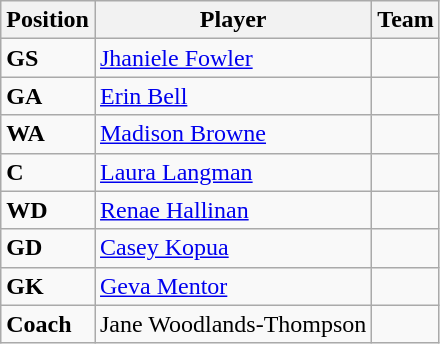<table class="wikitable collapsible">
<tr>
<th>Position</th>
<th>Player</th>
<th>Team</th>
</tr>
<tr>
<td><strong>GS</strong></td>
<td> <a href='#'>Jhaniele Fowler</a></td>
<td></td>
</tr>
<tr>
<td><strong>GA</strong></td>
<td> <a href='#'>Erin Bell</a></td>
<td></td>
</tr>
<tr>
<td><strong>WA</strong></td>
<td> <a href='#'>Madison Browne</a></td>
<td></td>
</tr>
<tr>
<td><strong>C</strong></td>
<td> <a href='#'>Laura Langman</a></td>
<td></td>
</tr>
<tr>
<td><strong>WD</strong></td>
<td> <a href='#'>Renae Hallinan</a></td>
<td></td>
</tr>
<tr>
<td><strong>GD</strong></td>
<td> <a href='#'>Casey Kopua</a></td>
<td></td>
</tr>
<tr>
<td><strong>GK</strong></td>
<td> <a href='#'>Geva Mentor</a></td>
<td></td>
</tr>
<tr>
<td><strong>Coach</strong></td>
<td> Jane Woodlands-Thompson</td>
<td></td>
</tr>
</table>
